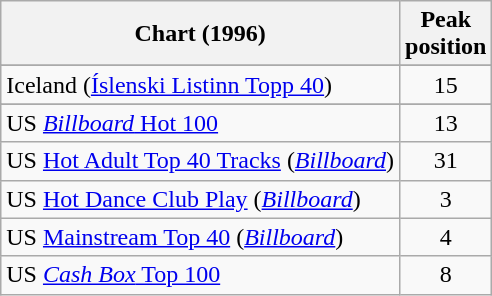<table class="wikitable sortable">
<tr>
<th align="left">Chart (1996)</th>
<th align="center">Peak<br>position</th>
</tr>
<tr>
</tr>
<tr>
</tr>
<tr>
</tr>
<tr>
<td>Iceland (<a href='#'>Íslenski Listinn Topp 40</a>)</td>
<td align="center">15</td>
</tr>
<tr>
</tr>
<tr>
</tr>
<tr>
</tr>
<tr>
<td>US <a href='#'><em>Billboard</em> Hot 100</a></td>
<td align="center">13</td>
</tr>
<tr>
<td>US <a href='#'>Hot Adult Top 40 Tracks</a> (<em><a href='#'>Billboard</a></em>)</td>
<td align="center">31</td>
</tr>
<tr>
<td>US <a href='#'>Hot Dance Club Play</a> (<em><a href='#'>Billboard</a></em>)</td>
<td align="center">3</td>
</tr>
<tr>
<td>US <a href='#'>Mainstream Top 40</a> (<em><a href='#'>Billboard</a></em>)</td>
<td align="center">4</td>
</tr>
<tr>
<td>US <a href='#'><em>Cash Box</em> Top 100</a></td>
<td align="center">8</td>
</tr>
</table>
